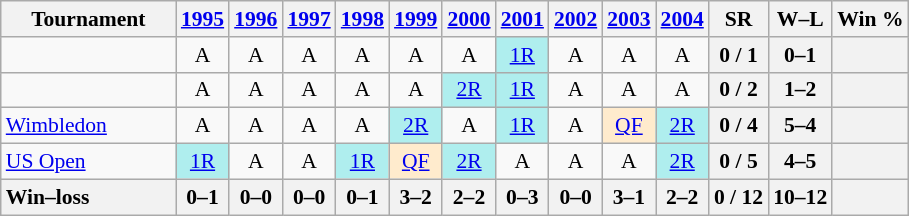<table class=wikitable style=text-align:center;font-size:90%>
<tr>
<th width=110>Tournament</th>
<th><a href='#'>1995</a></th>
<th><a href='#'>1996</a></th>
<th><a href='#'>1997</a></th>
<th><a href='#'>1998</a></th>
<th><a href='#'>1999</a></th>
<th><a href='#'>2000</a></th>
<th><a href='#'>2001</a></th>
<th><a href='#'>2002</a></th>
<th><a href='#'>2003</a></th>
<th><a href='#'>2004</a></th>
<th>SR</th>
<th>W–L</th>
<th>Win %</th>
</tr>
<tr>
<td align=left></td>
<td>A</td>
<td>A</td>
<td>A</td>
<td>A</td>
<td>A</td>
<td>A</td>
<td style="background:#afeeee;"><a href='#'>1R</a></td>
<td>A</td>
<td>A</td>
<td>A</td>
<th>0 / 1</th>
<th>0–1</th>
<th></th>
</tr>
<tr>
<td align=left></td>
<td>A</td>
<td>A</td>
<td>A</td>
<td>A</td>
<td>A</td>
<td style="background:#afeeee;"><a href='#'>2R</a></td>
<td style="background:#afeeee;"><a href='#'>1R</a></td>
<td>A</td>
<td>A</td>
<td>A</td>
<th>0 / 2</th>
<th>1–2</th>
<th></th>
</tr>
<tr>
<td align=left><a href='#'>Wimbledon</a></td>
<td>A</td>
<td>A</td>
<td>A</td>
<td>A</td>
<td style="background:#afeeee;"><a href='#'>2R</a></td>
<td>A</td>
<td style="background:#afeeee;"><a href='#'>1R</a></td>
<td>A</td>
<td style="background:#ffebcd;"><a href='#'>QF</a></td>
<td style="background:#afeeee;"><a href='#'>2R</a></td>
<th>0 / 4</th>
<th>5–4</th>
<th></th>
</tr>
<tr>
<td align=left><a href='#'>US Open</a></td>
<td style="background:#afeeee;"><a href='#'>1R</a></td>
<td>A</td>
<td>A</td>
<td style="background:#afeeee;"><a href='#'>1R</a></td>
<td style="background:#ffebcd;"><a href='#'>QF</a></td>
<td style="background:#afeeee;"><a href='#'>2R</a></td>
<td>A</td>
<td>A</td>
<td>A</td>
<td style="background:#afeeee;"><a href='#'>2R</a></td>
<th>0 / 5</th>
<th>4–5</th>
<th></th>
</tr>
<tr>
<th style=text-align:left>Win–loss</th>
<th>0–1</th>
<th>0–0</th>
<th>0–0</th>
<th>0–1</th>
<th>3–2</th>
<th>2–2</th>
<th>0–3</th>
<th>0–0</th>
<th>3–1</th>
<th>2–2</th>
<th>0 / 12</th>
<th>10–12</th>
<th></th>
</tr>
</table>
